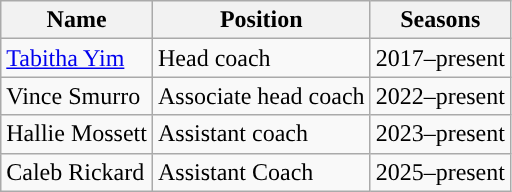<table class="wikitable">
<tr>
<th>Name</th>
<th>Position</th>
<th>Seasons</th>
</tr>
<tr align="left" valign="top">
<td><a href='#'>Tabitha Yim</a></td>
<td>Head coach</td>
<td>2017–present</td>
</tr>
<tr align="left" valign="top">
<td>Vince Smurro</td>
<td>Associate head coach</td>
<td>2022–present</td>
</tr>
<tr>
<td>Hallie Mossett</td>
<td>Assistant coach</td>
<td>2023–present</td>
</tr>
<tr>
<td>Caleb Rickard</td>
<td>Assistant Coach</td>
<td>2025–present</td>
</tr>
</table>
